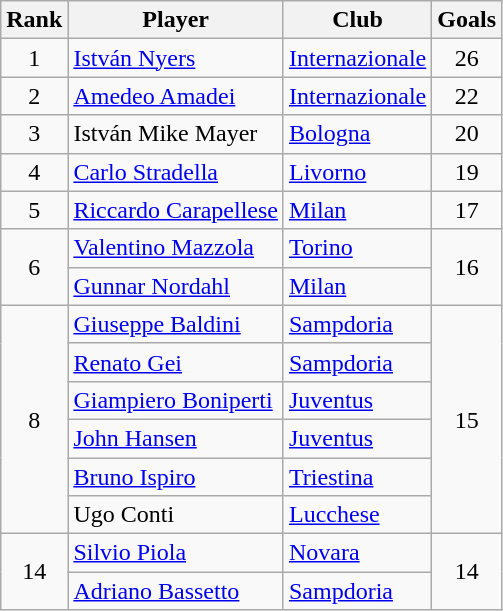<table class="wikitable" style="text-align:center">
<tr>
<th>Rank</th>
<th>Player</th>
<th>Club</th>
<th>Goals</th>
</tr>
<tr>
<td>1</td>
<td align="left"> <a href='#'>István Nyers</a></td>
<td align="left"><a href='#'>Internazionale</a></td>
<td>26</td>
</tr>
<tr>
<td>2</td>
<td align="left"> <a href='#'>Amedeo Amadei</a></td>
<td align="left"><a href='#'>Internazionale</a></td>
<td>22</td>
</tr>
<tr>
<td>3</td>
<td align="left"> István Mike Mayer</td>
<td align="left"><a href='#'>Bologna</a></td>
<td>20</td>
</tr>
<tr>
<td>4</td>
<td align="left"> <a href='#'>Carlo Stradella</a></td>
<td align="left"><a href='#'>Livorno</a></td>
<td>19</td>
</tr>
<tr>
<td>5</td>
<td align="left"> <a href='#'>Riccardo Carapellese</a></td>
<td align="left"><a href='#'>Milan</a></td>
<td>17</td>
</tr>
<tr>
<td rowspan="2">6</td>
<td align="left"> <a href='#'>Valentino Mazzola</a></td>
<td align="left"><a href='#'>Torino</a></td>
<td rowspan="2">16</td>
</tr>
<tr>
<td align="left"> <a href='#'>Gunnar Nordahl</a></td>
<td align="left"><a href='#'>Milan</a></td>
</tr>
<tr>
<td rowspan="6">8</td>
<td align="left"> <a href='#'>Giuseppe Baldini</a></td>
<td align="left"><a href='#'>Sampdoria</a></td>
<td rowspan="6">15</td>
</tr>
<tr>
<td align="left"> <a href='#'>Renato Gei</a></td>
<td align="left"><a href='#'>Sampdoria</a></td>
</tr>
<tr>
<td align="left"> <a href='#'>Giampiero Boniperti</a></td>
<td align="left"><a href='#'>Juventus</a></td>
</tr>
<tr>
<td align="left"> <a href='#'>John Hansen</a></td>
<td align="left"><a href='#'>Juventus</a></td>
</tr>
<tr>
<td align="left"> <a href='#'>Bruno Ispiro</a></td>
<td align="left"><a href='#'>Triestina</a></td>
</tr>
<tr>
<td align="left"> Ugo Conti</td>
<td align="left"><a href='#'>Lucchese</a></td>
</tr>
<tr>
<td rowspan="2">14</td>
<td align="left"> <a href='#'>Silvio Piola</a></td>
<td align="left"><a href='#'>Novara</a></td>
<td rowspan="2">14</td>
</tr>
<tr>
<td align="left"> <a href='#'>Adriano Bassetto</a></td>
<td align="left"><a href='#'>Sampdoria</a></td>
</tr>
</table>
